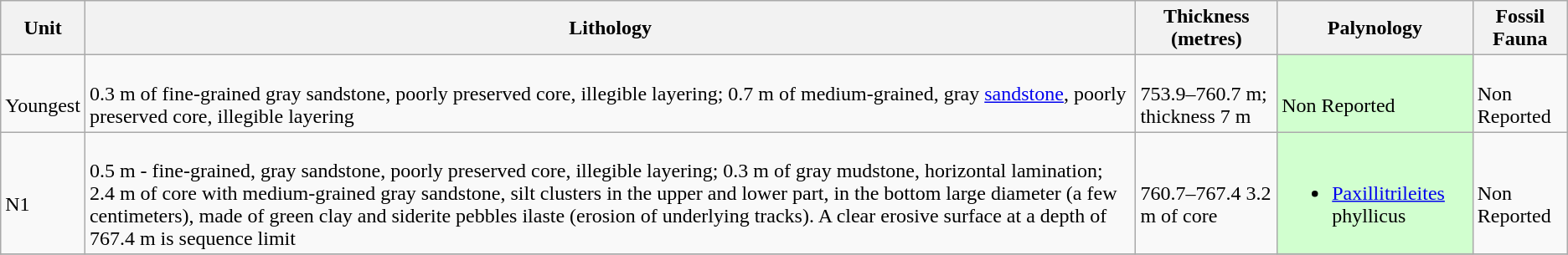<table class="wikitable">
<tr>
<th>Unit</th>
<th>Lithology</th>
<th>Thickness (metres)</th>
<th>Palynology</th>
<th>Fossil Fauna</th>
</tr>
<tr>
<td><br>Youngest</td>
<td><br>0.3 m of fine-grained gray sandstone, poorly preserved core, illegible layering; 0.7 m of medium-grained, gray <a href='#'>sandstone</a>, poorly preserved core, illegible layering</td>
<td><br>753.9–760.7 m; thickness 7 m</td>
<td style="background:#D1FFCF;"><br>Non Reported</td>
<td><br>Non Reported</td>
</tr>
<tr>
<td><br>N1</td>
<td><br>0.5 m - fine-grained, gray sandstone, poorly preserved core, illegible layering; 0.3 m of gray mudstone, horizontal lamination; 2.4 m of core with medium-grained gray sandstone, silt clusters in the upper and lower part, in the bottom large diameter (a few centimeters), made of green clay and siderite pebbles ilaste (erosion of underlying tracks). A clear erosive surface at a depth of 767.4 m is sequence limit</td>
<td><br>760.7–767.4 3.2 m of core</td>
<td style="background:#D1FFCF;"><br><ul><li><a href='#'>Paxillitrileites</a> phyllicus</li></ul></td>
<td><br>Non Reported</td>
</tr>
<tr>
</tr>
</table>
